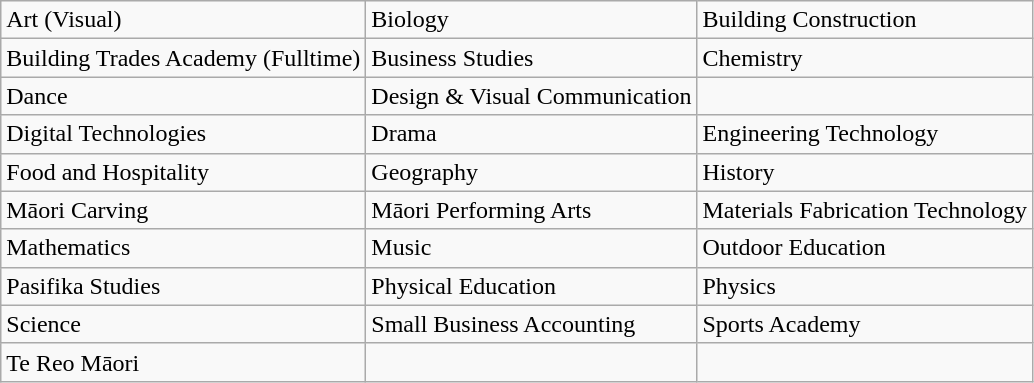<table class="wikitable">
<tr>
<td>Art (Visual)</td>
<td>Biology</td>
<td>Building Construction</td>
</tr>
<tr>
<td>Building Trades Academy (Fulltime)</td>
<td>Business Studies</td>
<td>Chemistry</td>
</tr>
<tr>
<td>Dance</td>
<td>Design & Visual Communication</td>
</tr>
<tr>
<td>Digital Technologies</td>
<td>Drama</td>
<td>Engineering Technology</td>
</tr>
<tr>
<td>Food and Hospitality</td>
<td>Geography</td>
<td>History</td>
</tr>
<tr>
<td>Māori Carving</td>
<td>Māori Performing Arts</td>
<td>Materials Fabrication Technology</td>
</tr>
<tr>
<td>Mathematics</td>
<td>Music</td>
<td>Outdoor Education</td>
</tr>
<tr>
<td>Pasifika Studies</td>
<td>Physical Education</td>
<td>Physics</td>
</tr>
<tr>
<td>Science</td>
<td>Small Business Accounting</td>
<td>Sports Academy</td>
</tr>
<tr>
<td>Te Reo Māori</td>
<td></td>
<td></td>
</tr>
</table>
